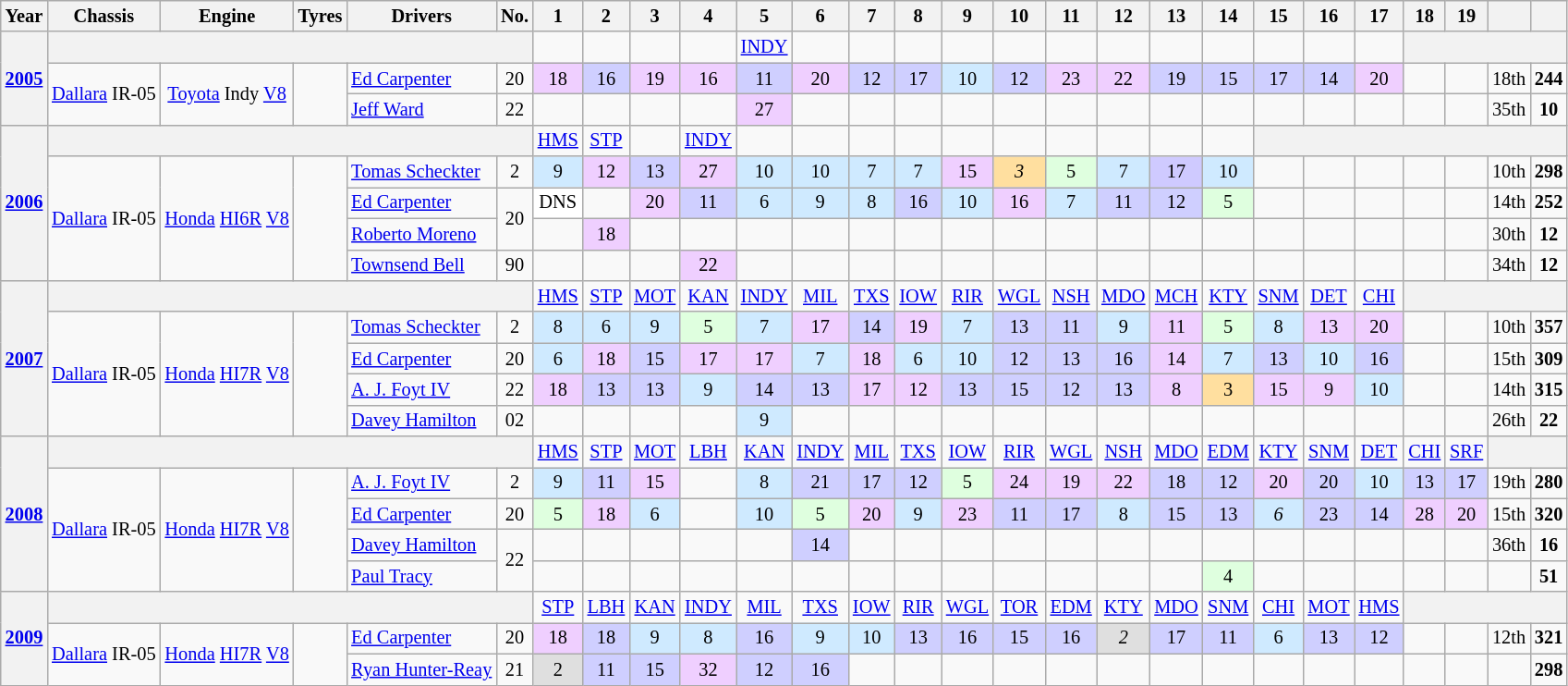<table class="wikitable" style="text-align:center; font-size:85%">
<tr>
<th>Year</th>
<th>Chassis</th>
<th>Engine</th>
<th>Tyres</th>
<th>Drivers</th>
<th>No.</th>
<th>1</th>
<th>2</th>
<th>3</th>
<th>4</th>
<th>5</th>
<th>6</th>
<th>7</th>
<th>8</th>
<th>9</th>
<th>10</th>
<th>11</th>
<th>12</th>
<th>13</th>
<th>14</th>
<th>15</th>
<th>16</th>
<th>17</th>
<th>18</th>
<th>19</th>
<th></th>
<th></th>
</tr>
<tr>
<th rowspan=3><a href='#'>2005</a></th>
<th colspan=5></th>
<td></td>
<td></td>
<td></td>
<td></td>
<td><a href='#'>INDY</a></td>
<td></td>
<td></td>
<td></td>
<td></td>
<td></td>
<td></td>
<td></td>
<td></td>
<td></td>
<td></td>
<td></td>
<td></td>
<th colspan=4></th>
</tr>
<tr>
<td rowspan=2><a href='#'>Dallara</a> IR-05</td>
<td rowspan=2><a href='#'>Toyota</a> Indy <a href='#'>V8</a></td>
<td rowspan=2></td>
<td align="left"> <a href='#'>Ed Carpenter</a></td>
<td>20</td>
<td style="background:#EFCFFF;" align=center>18</td>
<td style="background:#CFCFFF;" align=center>16</td>
<td style="background:#EFCFFF;" align=center>19</td>
<td style="background:#EFCFFF;" align=center>16</td>
<td style="background:#CFCFFF;" align=center>11</td>
<td style="background:#EFCFFF;" align=center>20</td>
<td style="background:#CFCFFF;" align=center>12</td>
<td style="background:#CFCFFF;" align=center>17</td>
<td style="background:#CFEAFF;" align=center>10</td>
<td style="background:#CFCFFF;" align=center>12</td>
<td style="background:#EFCFFF;" align=center>23</td>
<td style="background:#EFCFFF;" align=center>22</td>
<td style="background:#CFCFFF;" align=center>19</td>
<td style="background:#CFCFFF;" align=center>15</td>
<td style="background:#CFCFFF;" align=center>17</td>
<td style="background:#CFCFFF;" align=center>14</td>
<td style="background:#EFCFFF;" align=center>20</td>
<td></td>
<td></td>
<td>18th</td>
<td><strong>244</strong></td>
</tr>
<tr>
<td align="left"> <a href='#'>Jeff Ward</a></td>
<td>22</td>
<td></td>
<td></td>
<td></td>
<td></td>
<td style="background:#EFCFFF;" align=center>27</td>
<td></td>
<td></td>
<td></td>
<td></td>
<td></td>
<td></td>
<td></td>
<td></td>
<td></td>
<td></td>
<td></td>
<td></td>
<td></td>
<td></td>
<td>35th</td>
<td><strong>10</strong></td>
</tr>
<tr>
<th rowspan=5><a href='#'>2006</a></th>
<th colspan=5></th>
<td><a href='#'>HMS</a></td>
<td><a href='#'>STP</a></td>
<td></td>
<td><a href='#'>INDY</a></td>
<td></td>
<td></td>
<td></td>
<td></td>
<td></td>
<td></td>
<td></td>
<td></td>
<td></td>
<td></td>
<th colspan=7></th>
</tr>
<tr>
<td rowspan=4><a href='#'>Dallara</a> IR-05</td>
<td rowspan=4><a href='#'>Honda</a> <a href='#'>HI6R</a> <a href='#'>V8</a></td>
<td rowspan=4></td>
<td align="left"> <a href='#'>Tomas Scheckter</a></td>
<td>2</td>
<td style="background:#CFEAFF;" align=center>9</td>
<td style="background:#EFCFFF;" align=center>12</td>
<td style="background:#CFCFFF;" align=center>13</td>
<td style="background:#EFCFFF;" align=center>27</td>
<td style="background:#CFEAFF;" align=center>10</td>
<td style="background:#CFEAFF;" align=center>10</td>
<td style="background:#CFEAFF;" align=center>7</td>
<td style="background:#CFEAFF;" align=center>7</td>
<td style="background:#EFCFFF;" align=center>15</td>
<td style="background:#FFDF9F;" align=center><em>3</em></td>
<td style="background:#DFFFDF;" align=center>5</td>
<td style="background:#CFEAFF;" align=center>7</td>
<td style="background:#CFCAFF;" align=center>17</td>
<td style="background:#CFEAFF;" align=center>10</td>
<td></td>
<td></td>
<td></td>
<td></td>
<td></td>
<td>10th</td>
<td><strong>298</strong></td>
</tr>
<tr>
<td align="left"> <a href='#'>Ed Carpenter</a></td>
<td rowspan=2>20</td>
<td style="background:#FFFFFF;" align=center>DNS</td>
<td></td>
<td style="background:#EFCFFF;" align=center>20</td>
<td style="background:#CFCFFF;" align=center>11</td>
<td style="background:#CFEAFF;" align=center>6</td>
<td style="background:#CFEAFF;" align=center>9</td>
<td style="background:#CFEAFF;" align=center>8</td>
<td style="background:#CFCFFF;" align=center>16</td>
<td style="background:#CFEAFF;" align=center>10</td>
<td style="background:#EFCFFF;" align=center>16</td>
<td style="background:#CFEAFF;" align=center>7</td>
<td style="background:#CFCFFF;" align=center>11</td>
<td style="background:#CFCFFF;" align=center>12</td>
<td style="background:#DFFFDF;" align=center>5</td>
<td></td>
<td></td>
<td></td>
<td></td>
<td></td>
<td>14th</td>
<td><strong>252</strong></td>
</tr>
<tr>
<td align="left"> <a href='#'>Roberto Moreno</a></td>
<td></td>
<td style="background:#EFCFFF;" align=center>18</td>
<td></td>
<td></td>
<td></td>
<td></td>
<td></td>
<td></td>
<td></td>
<td></td>
<td></td>
<td></td>
<td></td>
<td></td>
<td></td>
<td></td>
<td></td>
<td></td>
<td></td>
<td>30th</td>
<td><strong>12</strong></td>
</tr>
<tr>
<td align="left"> <a href='#'>Townsend Bell</a></td>
<td>90</td>
<td></td>
<td></td>
<td></td>
<td style="background:#EFCFFF;" align=center>22</td>
<td></td>
<td></td>
<td></td>
<td></td>
<td></td>
<td></td>
<td></td>
<td></td>
<td></td>
<td></td>
<td></td>
<td></td>
<td></td>
<td></td>
<td></td>
<td>34th</td>
<td><strong>12</strong></td>
</tr>
<tr>
<th rowspan="5"><a href='#'>2007</a></th>
<th colspan=5></th>
<td><a href='#'>HMS</a></td>
<td><a href='#'>STP</a></td>
<td><a href='#'>MOT</a></td>
<td><a href='#'>KAN</a></td>
<td><a href='#'>INDY</a></td>
<td><a href='#'>MIL</a></td>
<td><a href='#'>TXS</a></td>
<td><a href='#'>IOW</a></td>
<td><a href='#'>RIR</a></td>
<td><a href='#'>WGL</a></td>
<td><a href='#'>NSH</a></td>
<td><a href='#'>MDO</a></td>
<td><a href='#'>MCH</a></td>
<td><a href='#'>KTY</a></td>
<td><a href='#'>SNM</a></td>
<td><a href='#'>DET</a></td>
<td><a href='#'>CHI</a></td>
<th colspan=4></th>
</tr>
<tr>
<td rowspan=4><a href='#'>Dallara</a> IR-05</td>
<td rowspan=4><a href='#'>Honda</a> <a href='#'>HI7R</a> <a href='#'>V8</a></td>
<td rowspan=4></td>
<td align="left"> <a href='#'>Tomas Scheckter</a></td>
<td>2</td>
<td style="background:#CFEAFF;" align=center>8</td>
<td style="background:#CFEAFF;" align=center>6</td>
<td style="background:#CFEAFF;" align=center>9</td>
<td style="background:#DFFFDF;" align=center>5</td>
<td style="background:#CFEAFF;" align=center>7</td>
<td style="background:#EFCFFF;" align=center>17</td>
<td style="background:#CFCFFF;" align=center>14</td>
<td style="background:#EFCFFF;" align=center>19</td>
<td style="background:#CFEAFF;" align=center>7</td>
<td style="background:#CFCFFF;" align=center>13</td>
<td style="background:#CFCFFF;" align=center>11</td>
<td style="background:#CFEAFF;" align=center>9</td>
<td style="background:#EFCFFF;" align=center>11</td>
<td style="background:#DFFFDF;" align=center>5</td>
<td style="background:#CFEAFF;" align=center>8</td>
<td style="background:#EFCFFF;" align=center>13</td>
<td style="background:#EFCFFF;" align=center>20</td>
<td></td>
<td></td>
<td>10th</td>
<td><strong>357</strong></td>
</tr>
<tr>
<td align="left"> <a href='#'>Ed Carpenter</a></td>
<td>20</td>
<td style="background:#CFEAFF;" align=center>6</td>
<td style="background:#EFCFFF;" align=center>18</td>
<td style="background:#CFCFFF;" align=center>15</td>
<td style="background:#EFCFFF;" align=center>17</td>
<td style="background:#EFCFFF;" align=center>17</td>
<td style="background:#CFEAFF;" align=center>7</td>
<td style="background:#EFCFFF;" align=center>18</td>
<td style="background:#CFEAFF;" align=center>6</td>
<td style="background:#CFEAFF;" align=center>10</td>
<td style="background:#CFCFFF;" align=center>12</td>
<td style="background:#CFCFFF;" align=center>13</td>
<td style="background:#CFCFFF;" align=center>16</td>
<td style="background:#EFCFFF;" align=center>14</td>
<td style="background:#CFEAFF;" align=center>7</td>
<td style="background:#CFCFFF;" align=center>13</td>
<td style="background:#CFEAFF;" align=center>10</td>
<td style="background:#CFCFFF;" align=center>16</td>
<td></td>
<td></td>
<td>15th</td>
<td><strong>309</strong></td>
</tr>
<tr>
<td align="left"> <a href='#'>A. J. Foyt IV</a></td>
<td>22</td>
<td style="background:#EFCFFF;" align=center>18</td>
<td style="background:#CFCFFF;" align=center>13</td>
<td style="background:#CFCFFF;" align=center>13</td>
<td style="background:#CFEAFF;" align=center>9</td>
<td style="background:#CFCFFF;" align=center>14</td>
<td style="background:#CFCFFF;" align=center>13</td>
<td style="background:#EFCFFF;" align=center>17</td>
<td style="background:#EFCFFF;" align=center>12</td>
<td style="background:#CFCFFF;" align=center>13</td>
<td style="background:#CFCFFF;" align=center>15</td>
<td style="background:#CFCFFF;" align=center>12</td>
<td style="background:#CFCFFF;" align=center>13</td>
<td style="background:#EFCFFF;" align=center>8</td>
<td style="background:#FFDF9F;" align=center>3</td>
<td style="background:#EFCFFF;" align=center>15</td>
<td style="background:#EFCFFF;" align=center>9</td>
<td style="background:#CFEAFF;" align=center>10</td>
<td></td>
<td></td>
<td>14th</td>
<td><strong>315</strong></td>
</tr>
<tr>
<td align="left"> <a href='#'>Davey Hamilton</a></td>
<td>02</td>
<td></td>
<td></td>
<td></td>
<td></td>
<td style="background:#CFEAFF;" align=center>9</td>
<td></td>
<td></td>
<td></td>
<td></td>
<td></td>
<td></td>
<td></td>
<td></td>
<td></td>
<td></td>
<td></td>
<td></td>
<td></td>
<td></td>
<td>26th</td>
<td><strong>22</strong></td>
</tr>
<tr>
<th rowspan="5"><a href='#'>2008</a></th>
<th colspan=5></th>
<td><a href='#'>HMS</a></td>
<td><a href='#'>STP</a></td>
<td><a href='#'>MOT</a></td>
<td><a href='#'>LBH</a></td>
<td><a href='#'>KAN</a></td>
<td><a href='#'>INDY</a></td>
<td><a href='#'>MIL</a></td>
<td><a href='#'>TXS</a></td>
<td><a href='#'>IOW</a></td>
<td><a href='#'>RIR</a></td>
<td><a href='#'>WGL</a></td>
<td><a href='#'>NSH</a></td>
<td><a href='#'>MDO</a></td>
<td><a href='#'>EDM</a></td>
<td><a href='#'>KTY</a></td>
<td><a href='#'>SNM</a></td>
<td><a href='#'>DET</a></td>
<td><a href='#'>CHI</a></td>
<td><a href='#'>SRF</a></td>
<th colspan=2></th>
</tr>
<tr>
<td rowspan=4><a href='#'>Dallara</a> IR-05</td>
<td rowspan=4><a href='#'>Honda</a> <a href='#'>HI7R</a> <a href='#'>V8</a></td>
<td rowspan=4></td>
<td align="left"> <a href='#'>A. J. Foyt IV</a></td>
<td>2</td>
<td style="background:#cfeaff; text-align:center;">9</td>
<td style="background:#cfcfff; text-align:center;">11</td>
<td style="background:#efcfff; text-align:center;">15</td>
<td></td>
<td style="background:#cfeaff; text-align:center;">8</td>
<td style="background:#cfcfff; text-align:center;">21</td>
<td style="background:#cfcfff; text-align:center;">17</td>
<td style="background:#cfcfff; text-align:center;">12</td>
<td style="background:#dfffdf; text-align:center;">5</td>
<td style="background:#efcfff; text-align:center;">24</td>
<td style="background:#efcfff; text-align:center;">19</td>
<td style="background:#efcfff; text-align:center;">22</td>
<td style="background:#cfcfff; text-align:center;">18</td>
<td style="background:#cfcfff; text-align:center;">12</td>
<td style="background:#efcfff; text-align:center;">20</td>
<td style="background:#cfcfff; text-align:center;">20</td>
<td style="background:#cfeaff; text-align:center;">10</td>
<td style="background:#cfcfff; text-align:center;">13</td>
<td style="background:#cfcfff; text-align:center;">17</td>
<td>19th</td>
<td><strong>280</strong></td>
</tr>
<tr>
<td align="left"> <a href='#'>Ed Carpenter</a></td>
<td>20</td>
<td style="background:#dfffdf; text-align:center;">5</td>
<td style="background:#efcfff; text-align:center;">18</td>
<td style="background:#cfeaff; text-align:center;">6</td>
<td></td>
<td style="background:#cfeaff; text-align:center;">10</td>
<td style="background:#dfffdf; text-align:center;">5</td>
<td style="background:#efcfff; text-align:center;">20</td>
<td style="background:#cfeaff; text-align:center;">9</td>
<td style="background:#efcfff; text-align:center;">23</td>
<td style="background:#cfcfff; text-align:center;">11</td>
<td style="background:#cfcfff; text-align:center;">17</td>
<td style="background:#cfeaff; text-align:center;">8</td>
<td style="background:#cfcfff; text-align:center;">15</td>
<td style="background:#cfcfff; text-align:center;">13</td>
<td style="background:#cfeaff; text-align:center;"><em>6</em></td>
<td style="background:#cfcfff; text-align:center;">23</td>
<td style="background:#cfcfff; text-align:center;">14</td>
<td style="background:#efcfff; text-align:center;">28</td>
<td style="background:#efcfff; text-align:center;">20</td>
<td>15th</td>
<td><strong>320</strong></td>
</tr>
<tr>
<td align="left"> <a href='#'>Davey Hamilton</a></td>
<td rowspan=2>22</td>
<td></td>
<td></td>
<td></td>
<td></td>
<td></td>
<td style="background:#cfcfff; text-align:center;">14</td>
<td></td>
<td></td>
<td></td>
<td></td>
<td></td>
<td></td>
<td></td>
<td></td>
<td></td>
<td></td>
<td></td>
<td></td>
<td></td>
<td>36th</td>
<td><strong>16</strong></td>
</tr>
<tr>
<td align="left"> <a href='#'>Paul Tracy</a></td>
<td></td>
<td></td>
<td></td>
<td></td>
<td></td>
<td></td>
<td></td>
<td></td>
<td></td>
<td></td>
<td></td>
<td></td>
<td></td>
<td style="background:#dfffdf; text-align:center;">4</td>
<td></td>
<td></td>
<td></td>
<td></td>
<td></td>
<td></td>
<td><strong>51</strong></td>
</tr>
<tr>
<th rowspan=3><a href='#'>2009</a></th>
<th colspan=5></th>
<td><a href='#'>STP</a></td>
<td><a href='#'>LBH</a></td>
<td><a href='#'>KAN</a></td>
<td><a href='#'>INDY</a></td>
<td><a href='#'>MIL</a></td>
<td><a href='#'>TXS</a></td>
<td><a href='#'>IOW</a></td>
<td><a href='#'>RIR</a></td>
<td><a href='#'>WGL</a></td>
<td><a href='#'>TOR</a></td>
<td><a href='#'>EDM</a></td>
<td><a href='#'>KTY</a></td>
<td><a href='#'>MDO</a></td>
<td><a href='#'>SNM</a></td>
<td><a href='#'>CHI</a></td>
<td><a href='#'>MOT</a></td>
<td><a href='#'>HMS</a></td>
<th colspan=4></th>
</tr>
<tr>
<td rowspan=2><a href='#'>Dallara</a> IR-05</td>
<td rowspan=2><a href='#'>Honda</a> <a href='#'>HI7R</a> <a href='#'>V8</a></td>
<td rowspan=2></td>
<td align="left"> <a href='#'>Ed Carpenter</a></td>
<td>20</td>
<td style="background:#EFCFFF;">18</td>
<td style="background:#CFCFFF;">18</td>
<td style="background:#CFEAFF;">9</td>
<td style="background:#CFEAFF;">8</td>
<td style="background:#CFCFFF;">16</td>
<td style="background:#CFEAFF;">9</td>
<td style="background:#CFEAFF;">10</td>
<td style="background:#CFCFFF;">13</td>
<td style="background:#CFCFFF;">16</td>
<td style="background:#CFCFFF;">15</td>
<td style="background:#CFCFFF;">16</td>
<td style="background:#DFDFDF;"><em>2</em></td>
<td style="background:#CFCFFF;">17</td>
<td style="background:#CFCFFF;">11</td>
<td style="background:#CFEAFF;">6</td>
<td style="background:#CFCFFF;">13</td>
<td style="background:#CFCFFF;">12</td>
<td></td>
<td></td>
<td>12th</td>
<td><strong>321</strong></td>
</tr>
<tr>
<td align="left"> <a href='#'>Ryan Hunter-Reay</a></td>
<td>21</td>
<td style="background:#DFDFDF;">2</td>
<td style="background:#CFCFFF;">11</td>
<td style="background:#CFCFFF;">15</td>
<td style="background:#EFCFFF;">32</td>
<td style="background:#CFCFFF;">12</td>
<td style="background:#CFCFFF;">16</td>
<td></td>
<td></td>
<td></td>
<td></td>
<td></td>
<td></td>
<td></td>
<td></td>
<td></td>
<td></td>
<td></td>
<td></td>
<td></td>
<td></td>
<td><strong>298</strong></td>
</tr>
</table>
